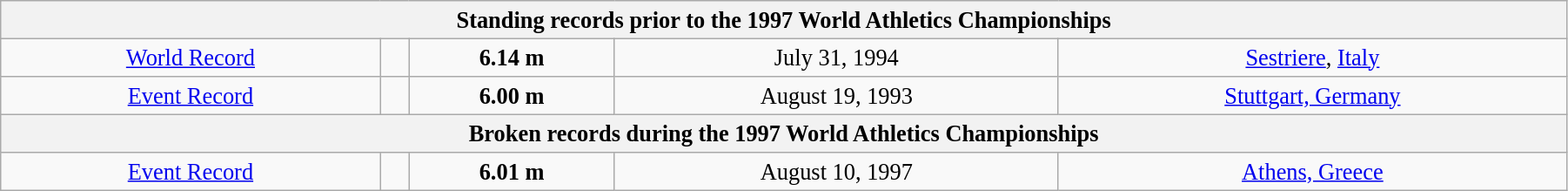<table class="wikitable" style=" text-align:center; font-size:110%;" width="95%">
<tr>
<th colspan="5">Standing records prior to the 1997 World Athletics Championships</th>
</tr>
<tr>
<td><a href='#'>World Record</a></td>
<td></td>
<td><strong>6.14 m </strong></td>
<td>July 31, 1994</td>
<td> <a href='#'>Sestriere</a>, <a href='#'>Italy</a></td>
</tr>
<tr>
<td><a href='#'>Event Record</a></td>
<td></td>
<td><strong>6.00 m </strong></td>
<td>August 19, 1993</td>
<td> <a href='#'>Stuttgart, Germany</a></td>
</tr>
<tr>
<th colspan="5">Broken records during the 1997 World Athletics Championships</th>
</tr>
<tr>
<td><a href='#'>Event Record</a></td>
<td></td>
<td><strong>6.01 m </strong></td>
<td>August 10, 1997</td>
<td> <a href='#'>Athens, Greece</a></td>
</tr>
</table>
